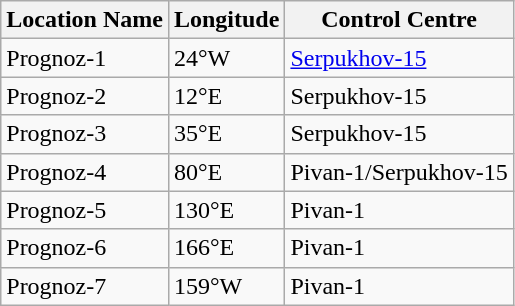<table class="wikitable">
<tr align=center>
<th>Location Name</th>
<th>Longitude </th>
<th>Control Centre </th>
</tr>
<tr>
<td>Prognoz-1</td>
<td>24°W</td>
<td><a href='#'>Serpukhov-15</a></td>
</tr>
<tr>
<td>Prognoz-2</td>
<td>12°E</td>
<td>Serpukhov-15</td>
</tr>
<tr>
<td>Prognoz-3</td>
<td>35°E</td>
<td>Serpukhov-15</td>
</tr>
<tr>
<td>Prognoz-4</td>
<td>80°E</td>
<td>Pivan-1/Serpukhov-15</td>
</tr>
<tr>
<td>Prognoz-5</td>
<td>130°E</td>
<td>Pivan-1</td>
</tr>
<tr>
<td>Prognoz-6</td>
<td>166°E</td>
<td>Pivan-1</td>
</tr>
<tr>
<td>Prognoz-7</td>
<td>159°W</td>
<td>Pivan-1</td>
</tr>
</table>
